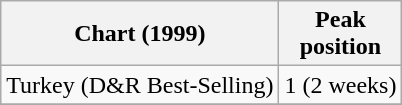<table class="wikitable sortable">
<tr>
<th align="left">Chart (1999)</th>
<th align="center">Peak<br>position</th>
</tr>
<tr>
<td align="left">Turkey (D&R Best-Selling)</td>
<td align="center">1 (2 weeks)</td>
</tr>
<tr>
</tr>
</table>
